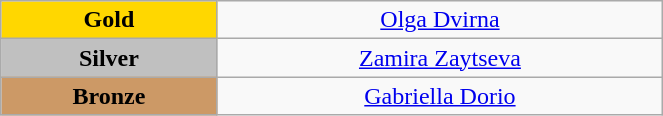<table class="wikitable" style="text-align:center; " width="35%">
<tr>
<td bgcolor="gold"><strong>Gold</strong></td>
<td><a href='#'>Olga Dvirna</a><br>  <small><em></em></small></td>
</tr>
<tr>
<td bgcolor="silver"><strong>Silver</strong></td>
<td><a href='#'>Zamira Zaytseva</a><br>  <small><em></em></small></td>
</tr>
<tr>
<td bgcolor="CC9966"><strong>Bronze</strong></td>
<td><a href='#'>Gabriella Dorio</a><br>  <small><em></em></small></td>
</tr>
</table>
